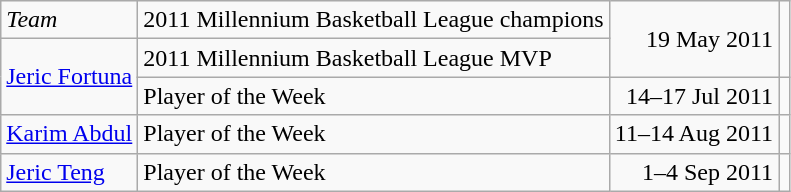<table class=wikitable>
<tr>
<td><em>Team</em></td>
<td>2011 Millennium Basketball League champions</td>
<td align=right rowspan=2>19 May 2011</td>
<td align=center rowspan=2></td>
</tr>
<tr>
<td rowspan=2><a href='#'>Jeric Fortuna</a></td>
<td>2011 Millennium Basketball League MVP</td>
</tr>
<tr>
<td>Player of the Week</td>
<td align=right>14–17 Jul 2011</td>
<td align=center></td>
</tr>
<tr>
<td><a href='#'>Karim Abdul</a></td>
<td>Player of the Week</td>
<td align=right>11–14 Aug 2011</td>
<td align=center></td>
</tr>
<tr>
<td><a href='#'>Jeric Teng</a></td>
<td>Player of the Week</td>
<td align=right>1–4 Sep 2011</td>
<td align=center></td>
</tr>
</table>
